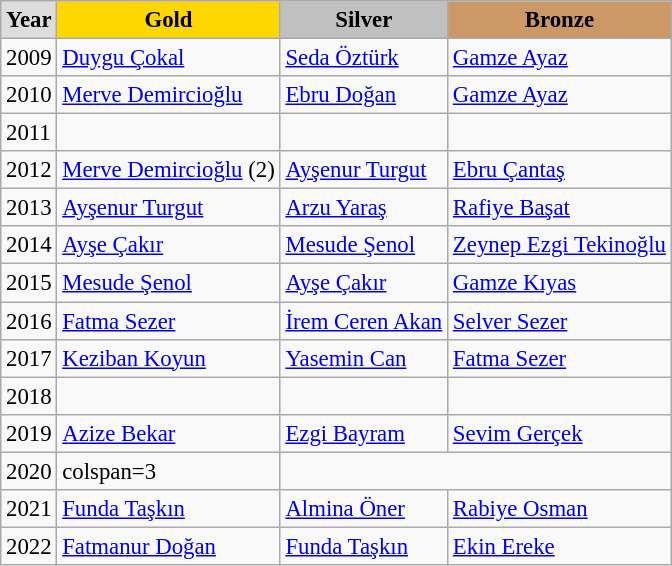<table class="wikitable sortable" style="font-size:95%">
<tr style="text-align:center; background:#e4e4e4; font-weight:bold;">
<td style="background:#ddd; ">Year</td>
<td style="background:gold; ">Gold</td>
<td style="background:silver; ">Silver</td>
<td style="background:#c96; ">Bronze</td>
</tr>
<tr>
<td>2009</td>
<td><a href='#'>Duygu Çokal</a></td>
<td><a href='#'>Seda Öztürk</a></td>
<td><a href='#'>Gamze Ayaz</a></td>
</tr>
<tr>
<td>2010</td>
<td><a href='#'>Merve Demircioğlu</a></td>
<td><a href='#'>Ebru Doğan</a></td>
<td><a href='#'>Gamze Ayaz</a></td>
</tr>
<tr>
<td>2011</td>
<td></td>
<td></td>
<td></td>
</tr>
<tr>
<td>2012</td>
<td><a href='#'>Merve Demircioğlu</a> (2)</td>
<td><a href='#'>Ayşenur Turgut</a></td>
<td><a href='#'>Ebru Çantaş</a></td>
</tr>
<tr>
<td>2013</td>
<td><a href='#'>Ayşenur Turgut</a></td>
<td><a href='#'>Arzu Yaraş</a></td>
<td><a href='#'>Rafiye Başat</a></td>
</tr>
<tr>
<td>2014</td>
<td><a href='#'>Ayşe Çakır</a></td>
<td><a href='#'>Mesude Şenol</a></td>
<td><a href='#'>Zeynep Ezgi Tekinoğlu</a></td>
</tr>
<tr>
<td>2015</td>
<td><a href='#'>Mesude Şenol</a></td>
<td><a href='#'>Ayşe Çakır</a></td>
<td><a href='#'>Gamze Kıyas</a></td>
</tr>
<tr>
<td>2016</td>
<td><a href='#'>Fatma Sezer</a></td>
<td><a href='#'>İrem Ceren Akan</a></td>
<td><a href='#'>Selver Sezer</a></td>
</tr>
<tr>
<td>2017</td>
<td><a href='#'>Keziban Koyun</a></td>
<td><a href='#'>Yasemin Can</a></td>
<td><a href='#'>Fatma Sezer</a></td>
</tr>
<tr>
<td>2018</td>
<td></td>
<td></td>
<td></td>
</tr>
<tr>
<td>2019</td>
<td><a href='#'>Azize Bekar</a></td>
<td><a href='#'>Ezgi Bayram</a></td>
<td><a href='#'>Sevim Gerçek</a></td>
</tr>
<tr>
<td>2020</td>
<td>colspan=3 </td>
</tr>
<tr>
<td>2021</td>
<td><a href='#'>Funda Taşkın</a></td>
<td><a href='#'>Almina Öner</a></td>
<td><a href='#'>Rabiye Osman</a></td>
</tr>
<tr>
<td>2022</td>
<td><a href='#'>Fatmanur Doğan</a></td>
<td><a href='#'>Funda Taşkın</a></td>
<td><a href='#'>Ekin Ereke</a></td>
</tr>
</table>
